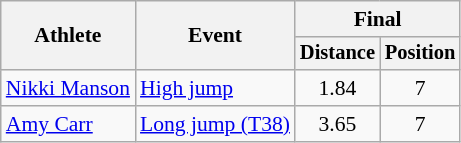<table class=wikitable style="font-size:90%">
<tr>
<th rowspan=2>Athlete</th>
<th rowspan=2>Event</th>
<th colspan=2>Final</th>
</tr>
<tr style="font-size:95%">
<th>Distance</th>
<th>Position</th>
</tr>
<tr align=center>
<td align=left><a href='#'>Nikki Manson</a></td>
<td align=left><a href='#'>High jump</a></td>
<td>1.84</td>
<td>7</td>
</tr>
<tr align=center>
<td align=left><a href='#'>Amy Carr</a></td>
<td align=left><a href='#'>Long jump (T38)</a></td>
<td>3.65</td>
<td>7</td>
</tr>
</table>
